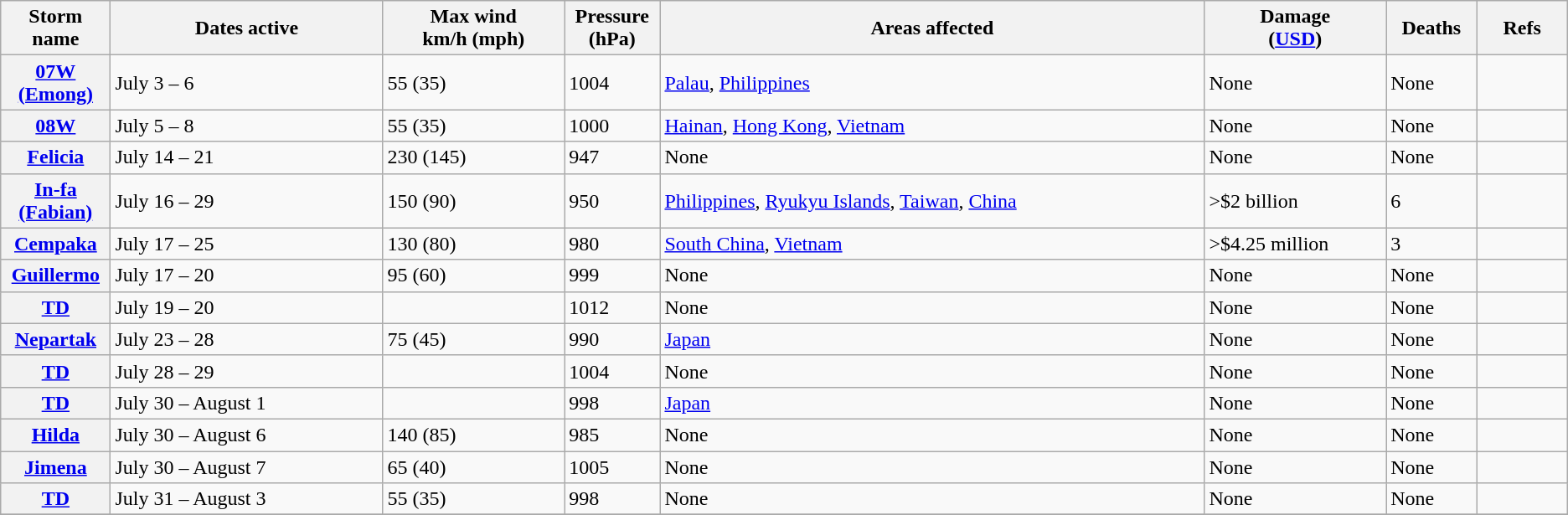<table class="wikitable sortable">
<tr>
<th width="5%">Storm name</th>
<th width="15%">Dates active</th>
<th width="10%">Max wind<br>km/h (mph)</th>
<th width="5%">Pressure<br>(hPa)</th>
<th width="30%">Areas affected</th>
<th width="10%">Damage<br>(<a href='#'>USD</a>)</th>
<th width="5%">Deaths</th>
<th width="5%">Refs</th>
</tr>
<tr>
<th><a href='#'>07W (Emong)</a></th>
<td>July 3 – 6</td>
<td>55 (35)</td>
<td>1004</td>
<td><a href='#'>Palau</a>, <a href='#'>Philippines</a></td>
<td>None</td>
<td>None</td>
<td></td>
</tr>
<tr>
<th><a href='#'>08W</a></th>
<td>July 5 – 8</td>
<td>55 (35)</td>
<td>1000</td>
<td><a href='#'>Hainan</a>, <a href='#'>Hong Kong</a>, <a href='#'>Vietnam</a></td>
<td>None</td>
<td>None</td>
<td></td>
</tr>
<tr>
<th><a href='#'>Felicia</a></th>
<td>July 14 – 21</td>
<td>230 (145)</td>
<td>947</td>
<td>None</td>
<td>None</td>
<td>None</td>
<td></td>
</tr>
<tr>
<th><a href='#'>In-fa (Fabian)</a></th>
<td>July 16 – 29</td>
<td>150 (90)</td>
<td>950</td>
<td><a href='#'>Philippines</a>, <a href='#'>Ryukyu Islands</a>, <a href='#'>Taiwan</a>, <a href='#'>China</a></td>
<td>>$2 billion</td>
<td>6</td>
<td></td>
</tr>
<tr>
<th><a href='#'>Cempaka</a></th>
<td>July 17 – 25</td>
<td>130 (80)</td>
<td>980</td>
<td><a href='#'>South China</a>, <a href='#'>Vietnam</a></td>
<td>>$4.25 million</td>
<td>3</td>
<td></td>
</tr>
<tr>
<th><a href='#'>Guillermo</a></th>
<td>July 17 – 20</td>
<td>95 (60)</td>
<td>999</td>
<td>None</td>
<td>None</td>
<td>None</td>
<td></td>
</tr>
<tr>
<th><a href='#'>TD</a></th>
<td>July 19 – 20</td>
<td></td>
<td>1012</td>
<td>None</td>
<td>None</td>
<td>None</td>
<td></td>
</tr>
<tr>
<th><a href='#'>Nepartak</a></th>
<td>July 23 – 28</td>
<td>75 (45)</td>
<td>990</td>
<td><a href='#'>Japan</a></td>
<td>None</td>
<td>None</td>
<td></td>
</tr>
<tr>
<th><a href='#'>TD</a></th>
<td>July 28 – 29</td>
<td></td>
<td>1004</td>
<td>None</td>
<td>None</td>
<td>None</td>
<td></td>
</tr>
<tr>
<th><a href='#'>TD</a></th>
<td>July 30 – August 1</td>
<td></td>
<td>998</td>
<td><a href='#'>Japan</a></td>
<td>None</td>
<td>None</td>
<td></td>
</tr>
<tr>
<th><a href='#'>Hilda</a></th>
<td>July 30 – August 6</td>
<td>140 (85)</td>
<td>985</td>
<td>None</td>
<td>None</td>
<td>None</td>
<td></td>
</tr>
<tr>
<th><a href='#'>Jimena</a></th>
<td>July 30 – August 7</td>
<td>65 (40)</td>
<td>1005</td>
<td>None</td>
<td>None</td>
<td>None</td>
<td></td>
</tr>
<tr>
<th><a href='#'>TD</a></th>
<td>July 31 – August 3</td>
<td>55 (35)</td>
<td>998</td>
<td>None</td>
<td>None</td>
<td>None</td>
<td></td>
</tr>
<tr>
</tr>
</table>
